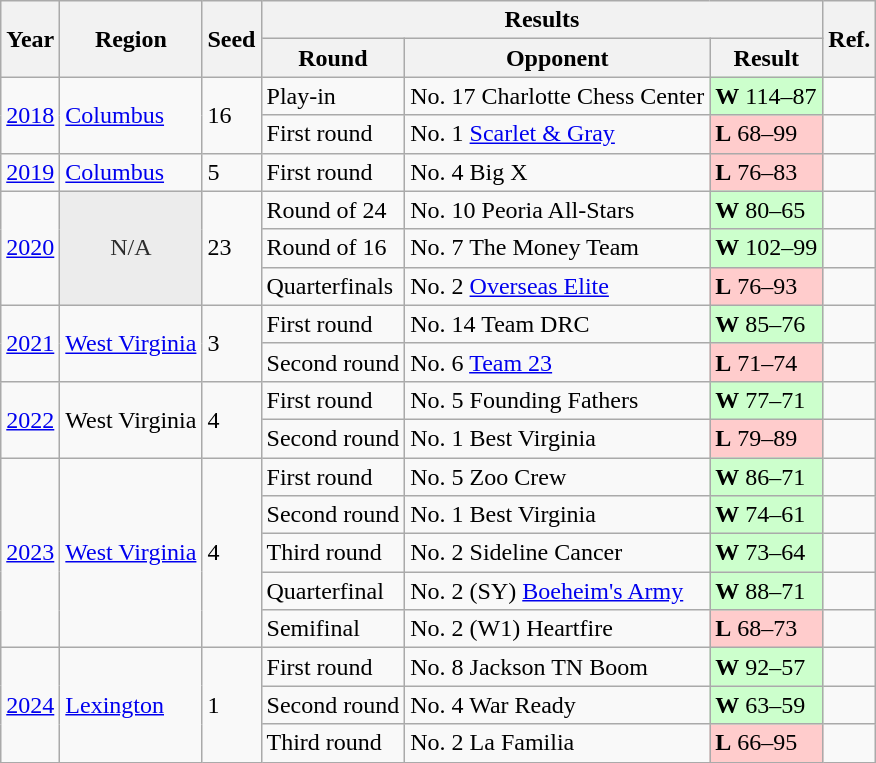<table class="wikitable">
<tr>
<th rowspan=2>Year</th>
<th rowspan=2>Region</th>
<th rowspan=2>Seed</th>
<th colspan=3>Results</th>
<th rowspan=2>Ref.</th>
</tr>
<tr>
<th>Round</th>
<th>Opponent</th>
<th>Result</th>
</tr>
<tr>
<td rowspan=2><a href='#'>2018</a></td>
<td rowspan=2><a href='#'>Columbus</a></td>
<td rowspan=2>16</td>
<td>Play-in</td>
<td>No. 17 Charlotte Chess Center</td>
<td style="background:#ccffcc"><strong>W</strong> 114–87</td>
<td></td>
</tr>
<tr>
<td>First round</td>
<td>No. 1 <a href='#'>Scarlet & Gray</a></td>
<td style="background:#ffcccc"><strong>L</strong> 68–99</td>
<td></td>
</tr>
<tr>
<td><a href='#'>2019</a></td>
<td><a href='#'>Columbus</a></td>
<td>5</td>
<td>First round</td>
<td>No. 4 Big X</td>
<td style="background:#ffcccc"><strong>L</strong> 76–83</td>
<td></td>
</tr>
<tr>
<td rowspan=3><a href='#'>2020</a></td>
<td rowspan=3 data-sort-value="" style="background: #ececec; color: #2C2C2C; vertical-align: middle; text-align: center; " class="table-na">N/A</td>
<td rowspan=3>23</td>
<td>Round of 24</td>
<td>No. 10 Peoria All-Stars</td>
<td style="background:#ccffcc"><strong>W</strong> 80–65</td>
<td></td>
</tr>
<tr>
<td>Round of 16</td>
<td>No. 7 The Money Team</td>
<td style="background:#ccffcc"><strong>W</strong> 102–99</td>
<td></td>
</tr>
<tr>
<td>Quarterfinals</td>
<td>No. 2 <a href='#'>Overseas Elite</a></td>
<td style="background:#ffcccc"><strong>L</strong> 76–93</td>
<td></td>
</tr>
<tr>
<td rowspan=2><a href='#'>2021</a></td>
<td rowspan=2><a href='#'>West Virginia</a></td>
<td rowspan=2>3</td>
<td>First round</td>
<td>No. 14 Team DRC</td>
<td style="background:#ccffcc"><strong>W</strong> 85–76</td>
<td></td>
</tr>
<tr>
<td>Second round</td>
<td>No. 6 <a href='#'>Team 23</a></td>
<td style="background:#ffcccc"><strong>L</strong> 71–74</td>
<td></td>
</tr>
<tr>
<td rowspan=2><a href='#'>2022</a></td>
<td rowspan=2>West Virginia</td>
<td rowspan=2>4</td>
<td>First round</td>
<td>No. 5 Founding Fathers</td>
<td style="background:#ccffcc"><strong>W</strong> 77–71</td>
<td></td>
</tr>
<tr>
<td>Second round</td>
<td>No. 1 Best Virginia</td>
<td style="background:#ffcccc"><strong>L</strong> 79–89</td>
<td></td>
</tr>
<tr>
<td rowspan=5><a href='#'>2023</a></td>
<td rowspan=5><a href='#'>West Virginia</a></td>
<td rowspan=5>4</td>
<td>First round</td>
<td>No. 5 Zoo Crew</td>
<td style="background:#ccffcc"><strong>W</strong> 86–71</td>
<td></td>
</tr>
<tr>
<td>Second round</td>
<td>No. 1 Best Virginia</td>
<td style="background:#ccffcc"><strong>W</strong> 74–61</td>
<td></td>
</tr>
<tr>
<td>Third round</td>
<td>No. 2 Sideline Cancer</td>
<td style="background:#ccffcc"><strong>W</strong> 73–64</td>
<td></td>
</tr>
<tr>
<td>Quarterfinal</td>
<td>No. 2 (SY) <a href='#'>Boeheim's Army</a></td>
<td style="background:#ccffcc"><strong>W</strong> 88–71</td>
<td></td>
</tr>
<tr>
<td>Semifinal</td>
<td>No. 2 (W1) Heartfire</td>
<td style="background:#ffcccc"><strong>L</strong> 68–73</td>
<td></td>
</tr>
<tr>
<td rowspan=3><a href='#'>2024</a></td>
<td rowspan=3><a href='#'>Lexington</a></td>
<td rowspan=3>1</td>
<td>First round</td>
<td>No. 8 Jackson TN Boom</td>
<td style="background:#ccffcc"><strong>W</strong> 92–57</td>
<td></td>
</tr>
<tr>
<td>Second round</td>
<td>No. 4 War Ready</td>
<td style="background:#ccffcc"><strong>W</strong> 63–59</td>
<td></td>
</tr>
<tr>
<td>Third round</td>
<td>No. 2 La Familia</td>
<td style="background:#ffcccc"><strong>L</strong> 66–95</td>
<td></td>
</tr>
</table>
